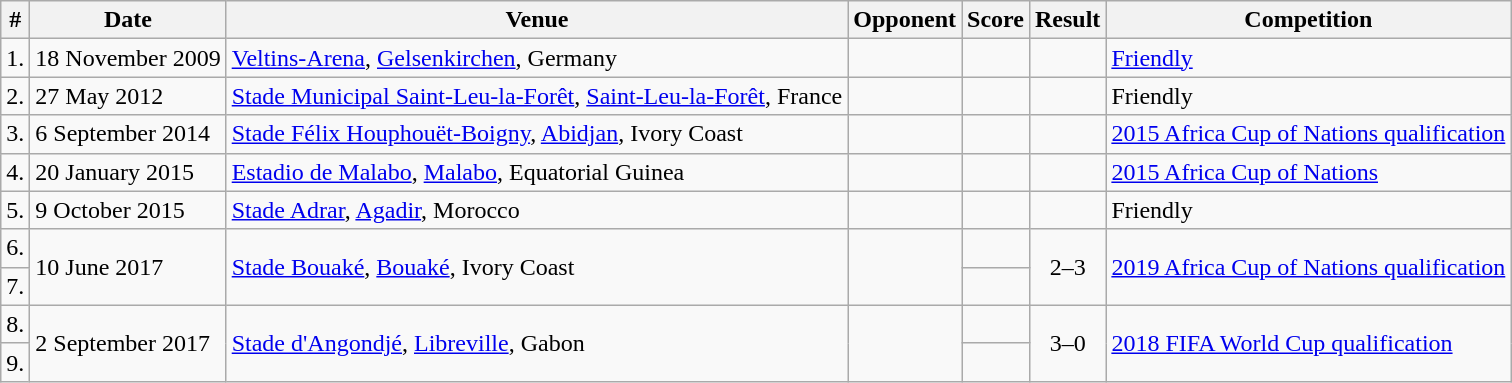<table class="wikitable collapsible">
<tr>
<th>#</th>
<th>Date</th>
<th>Venue</th>
<th>Opponent</th>
<th>Score</th>
<th>Result</th>
<th>Competition</th>
</tr>
<tr>
<td>1.</td>
<td>18 November 2009</td>
<td><a href='#'>Veltins-Arena</a>, <a href='#'>Gelsenkirchen</a>, Germany</td>
<td></td>
<td></td>
<td></td>
<td><a href='#'>Friendly</a></td>
</tr>
<tr>
<td>2.</td>
<td>27 May 2012</td>
<td><a href='#'>Stade Municipal Saint-Leu-la-Forêt</a>, <a href='#'>Saint-Leu-la-Forêt</a>, France</td>
<td></td>
<td></td>
<td></td>
<td>Friendly</td>
</tr>
<tr>
<td>3.</td>
<td>6 September 2014</td>
<td><a href='#'>Stade Félix Houphouët-Boigny</a>, <a href='#'>Abidjan</a>, Ivory Coast</td>
<td></td>
<td></td>
<td></td>
<td><a href='#'>2015 Africa Cup of Nations qualification</a></td>
</tr>
<tr>
<td>4.</td>
<td>20 January 2015</td>
<td><a href='#'>Estadio de Malabo</a>, <a href='#'>Malabo</a>, Equatorial Guinea</td>
<td></td>
<td></td>
<td></td>
<td><a href='#'>2015 Africa Cup of Nations</a></td>
</tr>
<tr>
<td>5.</td>
<td>9 October 2015</td>
<td><a href='#'>Stade Adrar</a>, <a href='#'>Agadir</a>, Morocco</td>
<td></td>
<td></td>
<td></td>
<td>Friendly</td>
</tr>
<tr>
<td>6.</td>
<td rowspan=2>10 June 2017</td>
<td rowspan=2><a href='#'>Stade Bouaké</a>, <a href='#'>Bouaké</a>, Ivory Coast</td>
<td rowspan=2></td>
<td></td>
<td rowspan=2 style="text-align:center;">2–3</td>
<td rowspan=2><a href='#'>2019 Africa Cup of Nations qualification</a></td>
</tr>
<tr>
<td>7.</td>
<td></td>
</tr>
<tr>
<td>8.</td>
<td rowspan=2>2 September 2017</td>
<td rowspan=2><a href='#'>Stade d'Angondjé</a>, <a href='#'>Libreville</a>, Gabon</td>
<td rowspan=2></td>
<td></td>
<td rowspan=2 style="text-align:center;">3–0</td>
<td rowspan=2><a href='#'>2018 FIFA World Cup qualification</a></td>
</tr>
<tr>
<td>9.</td>
<td></td>
</tr>
</table>
